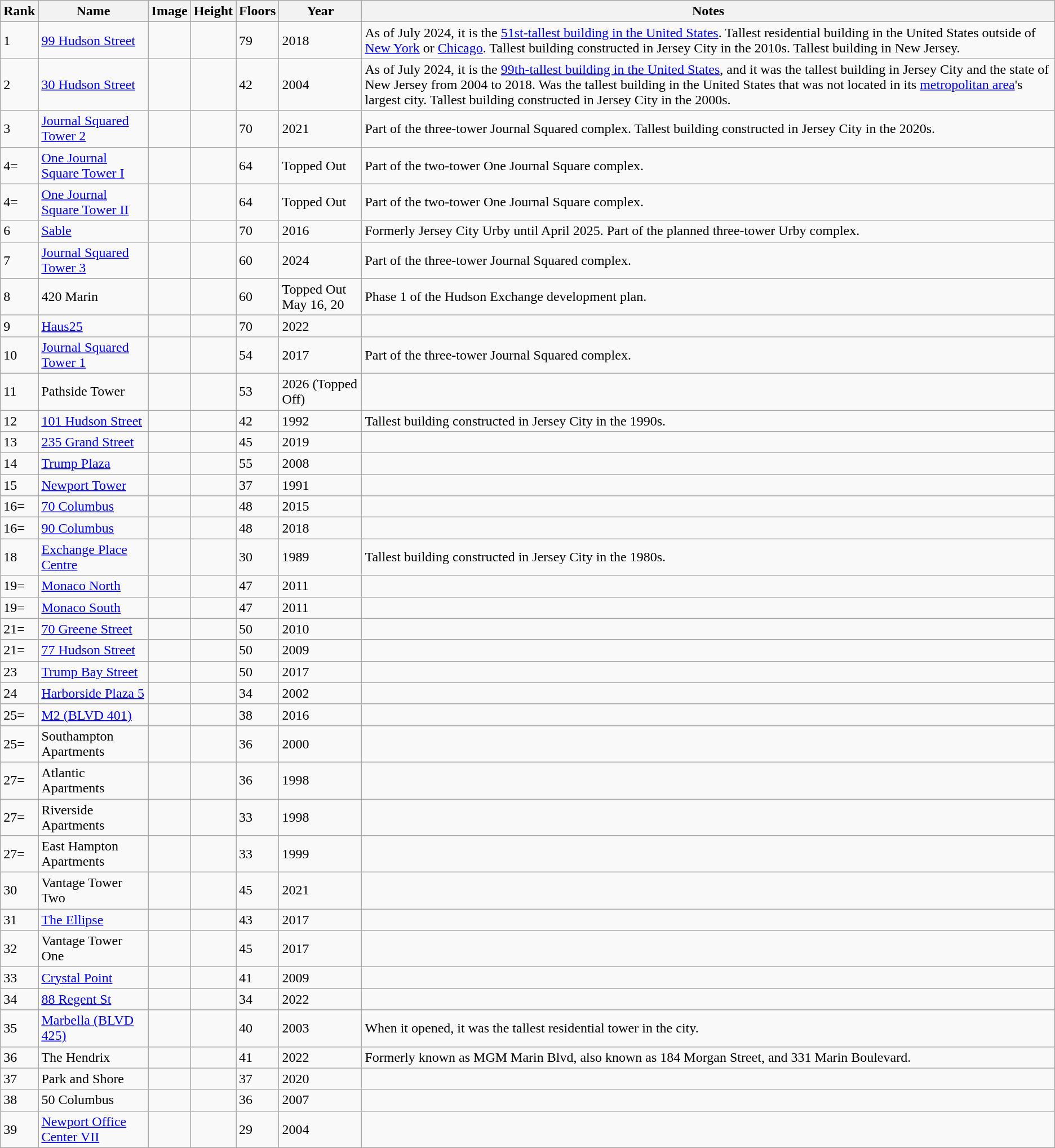<table class="wikitable sortable">
<tr>
<th>Rank</th>
<th>Name</th>
<th>Image</th>
<th>Height<br></th>
<th>Floors</th>
<th>Year</th>
<th class="unsortable">Notes</th>
</tr>
<tr>
<td>1</td>
<td><a href='#'>99 Hudson Street</a></td>
<td></td>
<td></td>
<td>79</td>
<td>2018</td>
<td>As of July 2024, it is the <a href='#'>51st-tallest building in the United States</a>. Tallest residential building in the United States outside of <a href='#'>New York</a> or <a href='#'>Chicago</a>. Tallest building constructed in Jersey City in the 2010s.  Tallest building in New Jersey.</td>
</tr>
<tr>
<td>2</td>
<td><a href='#'>30 Hudson Street</a></td>
<td></td>
<td></td>
<td>42</td>
<td>2004</td>
<td>As of July 2024, it is the <a href='#'>99th-tallest building in the United States</a>, and it was the tallest building in Jersey City and the state of New Jersey from 2004 to 2018. Was the tallest building in the United States that was not located in its <a href='#'>metropolitan area</a>'s largest city. Tallest building constructed in Jersey City in the 2000s.</td>
</tr>
<tr>
<td>3</td>
<td><a href='#'>Journal Squared Tower 2</a></td>
<td></td>
<td></td>
<td>70</td>
<td>2021</td>
<td>Part of the three-tower Journal Squared complex. Tallest building constructed in Jersey City in the 2020s.</td>
</tr>
<tr>
<td>4=</td>
<td><a href='#'>One Journal Square Tower I</a></td>
<td></td>
<td></td>
<td>64</td>
<td>Topped Out</td>
<td>Part of the two-tower One Journal Square complex.</td>
</tr>
<tr>
<td>4=</td>
<td><a href='#'>One Journal Square Tower II</a></td>
<td></td>
<td></td>
<td>64</td>
<td>Topped Out</td>
<td>Part of the two-tower One Journal Square complex.</td>
</tr>
<tr>
<td>6</td>
<td><a href='#'>Sable</a></td>
<td></td>
<td></td>
<td>70</td>
<td>2016</td>
<td>Formerly Jersey City Urby until April 2025. Part of the planned three-tower Urby complex.</td>
</tr>
<tr>
<td>7</td>
<td><a href='#'>Journal Squared Tower 3</a></td>
<td></td>
<td></td>
<td>60</td>
<td>2024</td>
<td>Part of the three-tower Journal Squared complex.</td>
</tr>
<tr>
<td>8</td>
<td>420 Marin</td>
<td></td>
<td></td>
<td>60</td>
<td>Topped Out May 16, 20</td>
<td>Phase 1 of the Hudson Exchange development plan. </td>
</tr>
<tr>
<td>9</td>
<td><a href='#'>Haus25</a></td>
<td></td>
<td></td>
<td>70</td>
<td>2022</td>
<td></td>
</tr>
<tr>
<td>10</td>
<td><a href='#'>Journal Squared Tower 1</a></td>
<td></td>
<td></td>
<td>54</td>
<td>2017</td>
<td>Part of the three-tower Journal Squared complex.</td>
</tr>
<tr>
<td>11</td>
<td>Pathside Tower</td>
<td></td>
<td></td>
<td>53</td>
<td>2026 (Topped Off)</td>
<td></td>
</tr>
<tr>
<td>12</td>
<td><a href='#'>101 Hudson Street</a></td>
<td></td>
<td></td>
<td>42</td>
<td>1992</td>
<td>Tallest building constructed in Jersey City in the 1990s.</td>
</tr>
<tr>
<td>13</td>
<td><a href='#'>235 Grand Street</a></td>
<td></td>
<td></td>
<td>45</td>
<td>2019</td>
<td></td>
</tr>
<tr>
<td>14</td>
<td><a href='#'>Trump Plaza</a></td>
<td></td>
<td></td>
<td>55</td>
<td>2008</td>
<td></td>
</tr>
<tr>
<td>15</td>
<td><a href='#'>Newport Tower</a></td>
<td></td>
<td></td>
<td>37</td>
<td>1991</td>
<td></td>
</tr>
<tr>
<td>16=</td>
<td><a href='#'>70 Columbus</a></td>
<td></td>
<td></td>
<td>48</td>
<td>2015</td>
<td></td>
</tr>
<tr>
<td>16=</td>
<td><a href='#'>90 Columbus</a></td>
<td></td>
<td></td>
<td>48</td>
<td>2018</td>
<td></td>
</tr>
<tr>
<td>18</td>
<td><a href='#'>Exchange Place Centre</a></td>
<td></td>
<td></td>
<td>30</td>
<td>1989</td>
<td>Tallest building constructed in Jersey City in the 1980s.</td>
</tr>
<tr>
<td>19=</td>
<td><a href='#'>Monaco North</a></td>
<td></td>
<td></td>
<td>47</td>
<td>2011</td>
<td></td>
</tr>
<tr>
<td>19=</td>
<td><a href='#'>Monaco South</a></td>
<td></td>
<td></td>
<td>47</td>
<td>2011</td>
<td></td>
</tr>
<tr>
<td>21=</td>
<td><a href='#'>70 Greene Street</a></td>
<td></td>
<td></td>
<td>50</td>
<td>2010</td>
<td></td>
</tr>
<tr>
<td>21=</td>
<td><a href='#'>77 Hudson Street</a></td>
<td></td>
<td></td>
<td>50</td>
<td>2009</td>
<td></td>
</tr>
<tr>
<td>23</td>
<td><a href='#'>Trump Bay Street</a></td>
<td></td>
<td></td>
<td>50</td>
<td>2017</td>
<td></td>
</tr>
<tr>
<td>24</td>
<td><a href='#'>Harborside Plaza 5</a></td>
<td></td>
<td></td>
<td>34</td>
<td>2002</td>
<td></td>
</tr>
<tr>
<td>25=</td>
<td><a href='#'>M2 (BLVD 401)</a></td>
<td></td>
<td></td>
<td>38</td>
<td>2016</td>
<td></td>
</tr>
<tr>
<td>25=</td>
<td>Southampton Apartments</td>
<td></td>
<td></td>
<td>36</td>
<td>2000</td>
<td></td>
</tr>
<tr>
<td>27=</td>
<td>Atlantic Apartments</td>
<td></td>
<td></td>
<td>36</td>
<td>1998</td>
<td></td>
</tr>
<tr>
<td>27=</td>
<td>Riverside Apartments</td>
<td></td>
<td></td>
<td>33</td>
<td>1998</td>
<td></td>
</tr>
<tr>
<td>27=</td>
<td>East Hampton Apartments</td>
<td></td>
<td></td>
<td>33</td>
<td>1999</td>
<td></td>
</tr>
<tr>
<td>30</td>
<td>Vantage Tower Two</td>
<td></td>
<td></td>
<td>45</td>
<td>2021</td>
<td></td>
</tr>
<tr>
<td>31</td>
<td><a href='#'>The Ellipse</a></td>
<td></td>
<td></td>
<td>43</td>
<td>2017</td>
<td></td>
</tr>
<tr>
<td>32</td>
<td>Vantage Tower One</td>
<td></td>
<td></td>
<td>45</td>
<td>2017</td>
<td></td>
</tr>
<tr>
<td>33</td>
<td><a href='#'>Crystal Point</a></td>
<td></td>
<td></td>
<td>41</td>
<td>2009</td>
<td></td>
</tr>
<tr>
<td>34</td>
<td><a href='#'>88 Regent St</a></td>
<td></td>
<td></td>
<td>34</td>
<td>2022</td>
</tr>
<tr>
<td>35</td>
<td><a href='#'>Marbella (BLVD 425)</a></td>
<td></td>
<td></td>
<td>40</td>
<td>2003</td>
<td>When it opened, it was the tallest residential tower in the city.</td>
</tr>
<tr>
<td>36</td>
<td>The Hendrix</td>
<td></td>
<td></td>
<td>41</td>
<td>2022</td>
<td>Formerly known as MGM Marin Blvd, also known as 184 Morgan Street, and 331 Marin Boulevard.</td>
</tr>
<tr>
<td>37</td>
<td>Park and Shore</td>
<td></td>
<td></td>
<td>37</td>
<td>2020</td>
<td></td>
</tr>
<tr>
<td>38</td>
<td>50 Columbus</td>
<td></td>
<td></td>
<td>36</td>
<td>2007</td>
<td></td>
</tr>
<tr>
<td>39</td>
<td><a href='#'>Newport Office Center VII</a></td>
<td></td>
<td></td>
<td>29</td>
<td>2004</td>
<td></td>
</tr>
</table>
